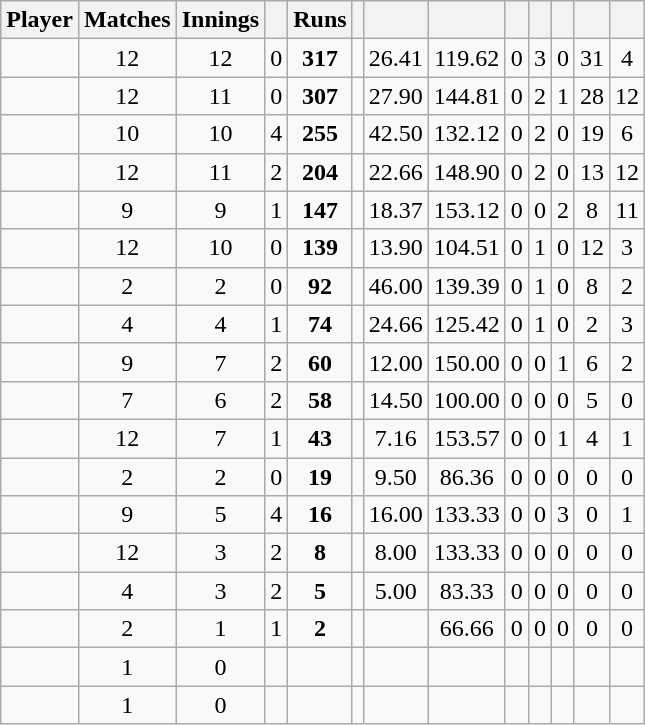<table class="wikitable sortable" style="text-align:center">
<tr>
<th>Player</th>
<th>Matches</th>
<th>Innings</th>
<th></th>
<th>Runs</th>
<th></th>
<th></th>
<th></th>
<th></th>
<th></th>
<th></th>
<th></th>
<th></th>
</tr>
<tr>
<td align="left"></td>
<td>12</td>
<td>12</td>
<td>0</td>
<td><strong>317</strong></td>
<td></td>
<td>26.41</td>
<td>119.62</td>
<td>0</td>
<td>3</td>
<td>0</td>
<td>31</td>
<td>4</td>
</tr>
<tr>
<td align="left"></td>
<td>12</td>
<td>11</td>
<td>0</td>
<td><strong>307</strong></td>
<td></td>
<td>27.90</td>
<td>144.81</td>
<td>0</td>
<td>2</td>
<td>1</td>
<td>28</td>
<td>12</td>
</tr>
<tr>
<td align="left"></td>
<td>10</td>
<td>10</td>
<td>4</td>
<td><strong>255</strong></td>
<td></td>
<td>42.50</td>
<td>132.12</td>
<td>0</td>
<td>2</td>
<td>0</td>
<td>19</td>
<td>6</td>
</tr>
<tr>
<td align="left"></td>
<td>12</td>
<td>11</td>
<td>2</td>
<td><strong>204</strong></td>
<td></td>
<td>22.66</td>
<td>148.90</td>
<td>0</td>
<td>2</td>
<td>0</td>
<td>13</td>
<td>12</td>
</tr>
<tr>
<td align="left"></td>
<td>9</td>
<td>9</td>
<td>1</td>
<td><strong>147</strong></td>
<td></td>
<td>18.37</td>
<td>153.12</td>
<td>0</td>
<td>0</td>
<td>2</td>
<td>8</td>
<td>11</td>
</tr>
<tr>
<td align="left"></td>
<td>12</td>
<td>10</td>
<td>0</td>
<td><strong>139</strong></td>
<td></td>
<td>13.90</td>
<td>104.51</td>
<td>0</td>
<td>1</td>
<td>0</td>
<td>12</td>
<td>3</td>
</tr>
<tr>
<td align="left"></td>
<td>2</td>
<td>2</td>
<td>0</td>
<td><strong>92</strong></td>
<td></td>
<td>46.00</td>
<td>139.39</td>
<td>0</td>
<td>1</td>
<td>0</td>
<td>8</td>
<td>2</td>
</tr>
<tr>
<td align="left"></td>
<td>4</td>
<td>4</td>
<td>1</td>
<td><strong>74</strong></td>
<td></td>
<td>24.66</td>
<td>125.42</td>
<td>0</td>
<td>1</td>
<td>0</td>
<td>2</td>
<td>3</td>
</tr>
<tr>
<td align="left"></td>
<td>9</td>
<td>7</td>
<td>2</td>
<td><strong>60</strong></td>
<td></td>
<td>12.00</td>
<td>150.00</td>
<td>0</td>
<td>0</td>
<td>1</td>
<td>6</td>
<td>2</td>
</tr>
<tr>
<td align="left"></td>
<td>7</td>
<td>6</td>
<td>2</td>
<td><strong>58</strong></td>
<td></td>
<td>14.50</td>
<td>100.00</td>
<td>0</td>
<td>0</td>
<td>0</td>
<td>5</td>
<td>0</td>
</tr>
<tr>
<td align="left"></td>
<td>12</td>
<td>7</td>
<td>1</td>
<td><strong>43</strong></td>
<td></td>
<td>7.16</td>
<td>153.57</td>
<td>0</td>
<td>0</td>
<td>1</td>
<td>4</td>
<td>1</td>
</tr>
<tr>
<td align="left"></td>
<td>2</td>
<td>2</td>
<td>0</td>
<td><strong>19</strong></td>
<td></td>
<td>9.50</td>
<td>86.36</td>
<td>0</td>
<td>0</td>
<td>0</td>
<td>0</td>
<td>0</td>
</tr>
<tr>
<td align="left"></td>
<td>9</td>
<td>5</td>
<td>4</td>
<td><strong>16</strong></td>
<td></td>
<td>16.00</td>
<td>133.33</td>
<td>0</td>
<td>0</td>
<td>3</td>
<td>0</td>
<td>1</td>
</tr>
<tr>
<td align="left"></td>
<td>12</td>
<td>3</td>
<td>2</td>
<td><strong>8</strong></td>
<td></td>
<td>8.00</td>
<td>133.33</td>
<td>0</td>
<td>0</td>
<td>0</td>
<td>0</td>
<td>0</td>
</tr>
<tr>
<td align="left"></td>
<td>4</td>
<td>3</td>
<td>2</td>
<td><strong>5</strong></td>
<td></td>
<td>5.00</td>
<td>83.33</td>
<td>0</td>
<td>0</td>
<td>0</td>
<td>0</td>
<td>0</td>
</tr>
<tr>
<td align="left"></td>
<td>2</td>
<td>1</td>
<td>1</td>
<td><strong>2</strong></td>
<td></td>
<td></td>
<td>66.66</td>
<td>0</td>
<td>0</td>
<td>0</td>
<td>0</td>
<td>0</td>
</tr>
<tr>
<td align="left"></td>
<td>1</td>
<td>0</td>
<td></td>
<td><strong></strong></td>
<td></td>
<td></td>
<td></td>
<td></td>
<td></td>
<td></td>
<td></td>
<td></td>
</tr>
<tr>
<td align="left"></td>
<td>1</td>
<td>0</td>
<td></td>
<td><strong></strong></td>
<td></td>
<td></td>
<td></td>
<td></td>
<td></td>
<td></td>
<td></td>
<td></td>
</tr>
</table>
